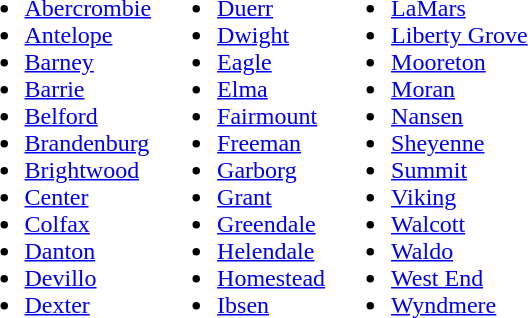<table>
<tr ---- valign="top">
<td><br><ul><li><a href='#'>Abercrombie</a></li><li><a href='#'>Antelope</a></li><li><a href='#'>Barney</a></li><li><a href='#'>Barrie</a></li><li><a href='#'>Belford</a></li><li><a href='#'>Brandenburg</a></li><li><a href='#'>Brightwood</a></li><li><a href='#'>Center</a></li><li><a href='#'>Colfax</a></li><li><a href='#'>Danton</a></li><li><a href='#'>Devillo</a></li><li><a href='#'>Dexter</a></li></ul></td>
<td><br><ul><li><a href='#'>Duerr</a></li><li><a href='#'>Dwight</a></li><li><a href='#'>Eagle</a></li><li><a href='#'>Elma</a></li><li><a href='#'>Fairmount</a></li><li><a href='#'>Freeman</a></li><li><a href='#'>Garborg</a></li><li><a href='#'>Grant</a></li><li><a href='#'>Greendale</a></li><li><a href='#'>Helendale</a></li><li><a href='#'>Homestead</a></li><li><a href='#'>Ibsen</a></li></ul></td>
<td><br><ul><li><a href='#'>LaMars</a></li><li><a href='#'>Liberty Grove</a></li><li><a href='#'>Mooreton</a></li><li><a href='#'>Moran</a></li><li><a href='#'>Nansen</a></li><li><a href='#'>Sheyenne</a></li><li><a href='#'>Summit</a></li><li><a href='#'>Viking</a></li><li><a href='#'>Walcott</a></li><li><a href='#'>Waldo</a></li><li><a href='#'>West End</a></li><li><a href='#'>Wyndmere</a></li></ul></td>
</tr>
</table>
